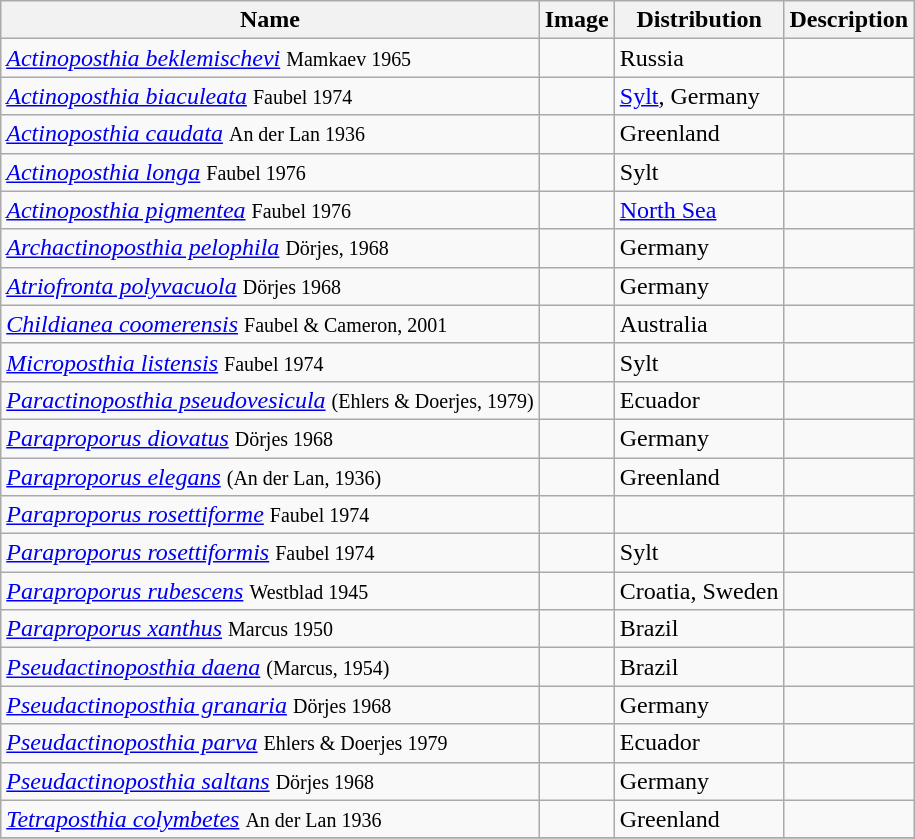<table class="wikitable sortable" style="text-align:left;">
<tr>
<th scope="col">Name</th>
<th scope="col">Image</th>
<th scope="col">Distribution</th>
<th scope="col">Description</th>
</tr>
<tr>
<td scope="row" align="left"><em><a href='#'>Actinoposthia beklemischevi</a></em> <small>Mamkaev 1965</small></td>
<td></td>
<td>Russia</td>
<td></td>
</tr>
<tr>
<td scope="row" align="left"><em><a href='#'>Actinoposthia biaculeata</a></em> <small>Faubel 1974</small></td>
<td></td>
<td><a href='#'>Sylt</a>, Germany</td>
<td></td>
</tr>
<tr>
<td scope="row" align="left"><em><a href='#'>Actinoposthia caudata</a></em> <small>An der Lan 1936</small></td>
<td></td>
<td>Greenland</td>
<td></td>
</tr>
<tr>
<td scope="row" align="left"><em><a href='#'>Actinoposthia longa</a></em> <small>Faubel 1976</small></td>
<td></td>
<td>Sylt</td>
<td></td>
</tr>
<tr>
<td scope="row" align="left"><em><a href='#'>Actinoposthia pigmentea</a></em> <small>Faubel 1976</small></td>
<td></td>
<td><a href='#'>North Sea</a></td>
<td></td>
</tr>
<tr>
<td scope="row" align="left"><em><a href='#'>Archactinoposthia pelophila</a></em> <small>Dörjes, 1968</small></td>
<td></td>
<td>Germany</td>
<td></td>
</tr>
<tr>
<td scope="row" align="left"><em><a href='#'>Atriofronta polyvacuola</a></em> <small>Dörjes 1968</small></td>
<td></td>
<td>Germany</td>
<td></td>
</tr>
<tr>
<td scope="row" align="left"><em><a href='#'>Childianea coomerensis</a></em> <small>Faubel & Cameron, 2001</small></td>
<td></td>
<td>Australia</td>
<td></td>
</tr>
<tr>
<td scope="row" align="left"><em><a href='#'>Microposthia listensis</a></em> <small>Faubel 1974</small></td>
<td></td>
<td>Sylt</td>
<td></td>
</tr>
<tr>
<td scope="row" align="left"><em><a href='#'>Paractinoposthia pseudovesicula</a></em> <small>(Ehlers & Doerjes, 1979)</small></td>
<td></td>
<td>Ecuador</td>
<td></td>
</tr>
<tr>
<td scope="row" align="left"><em><a href='#'>Paraproporus diovatus</a></em> <small>Dörjes 1968</small></td>
<td></td>
<td>Germany</td>
<td></td>
</tr>
<tr>
<td scope="row" align="left"><em><a href='#'>Paraproporus elegans</a></em> <small>(An der Lan, 1936)</small></td>
<td></td>
<td>Greenland</td>
<td></td>
</tr>
<tr>
<td scope="row" align="left"><em><a href='#'>Paraproporus rosettiforme</a></em> <small>Faubel 1974</small></td>
<td></td>
<td></td>
<td></td>
</tr>
<tr>
<td scope="row" align="left"><em><a href='#'>Paraproporus rosettiformis</a></em> <small>Faubel 1974</small></td>
<td></td>
<td>Sylt</td>
<td></td>
</tr>
<tr>
<td scope="row" align="left"><em><a href='#'>Paraproporus rubescens</a></em> <small>Westblad 1945</small></td>
<td></td>
<td>Croatia, Sweden</td>
<td></td>
</tr>
<tr>
<td scope="row" align="left"><em><a href='#'>Paraproporus xanthus</a></em> <small>Marcus 1950</small></td>
<td></td>
<td>Brazil</td>
<td></td>
</tr>
<tr>
<td scope="row" align="left"><em><a href='#'>Pseudactinoposthia daena</a></em> <small>(Marcus, 1954)</small></td>
<td></td>
<td>Brazil</td>
<td></td>
</tr>
<tr>
<td scope="row" align="left"><em><a href='#'>Pseudactinoposthia granaria</a></em> <small>Dörjes 1968</small></td>
<td></td>
<td>Germany</td>
<td></td>
</tr>
<tr>
<td scope="row" align="left"><em><a href='#'>Pseudactinoposthia parva</a></em> <small>Ehlers & Doerjes 1979</small></td>
<td></td>
<td>Ecuador</td>
<td></td>
</tr>
<tr>
<td scope="row" align="left"><em><a href='#'>Pseudactinoposthia saltans</a></em> <small>Dörjes 1968</small></td>
<td></td>
<td>Germany</td>
<td></td>
</tr>
<tr>
<td scope="row" align="left"><em><a href='#'>Tetraposthia colymbetes</a></em> <small>An der Lan 1936</small></td>
<td></td>
<td>Greenland</td>
<td></td>
</tr>
<tr>
</tr>
</table>
